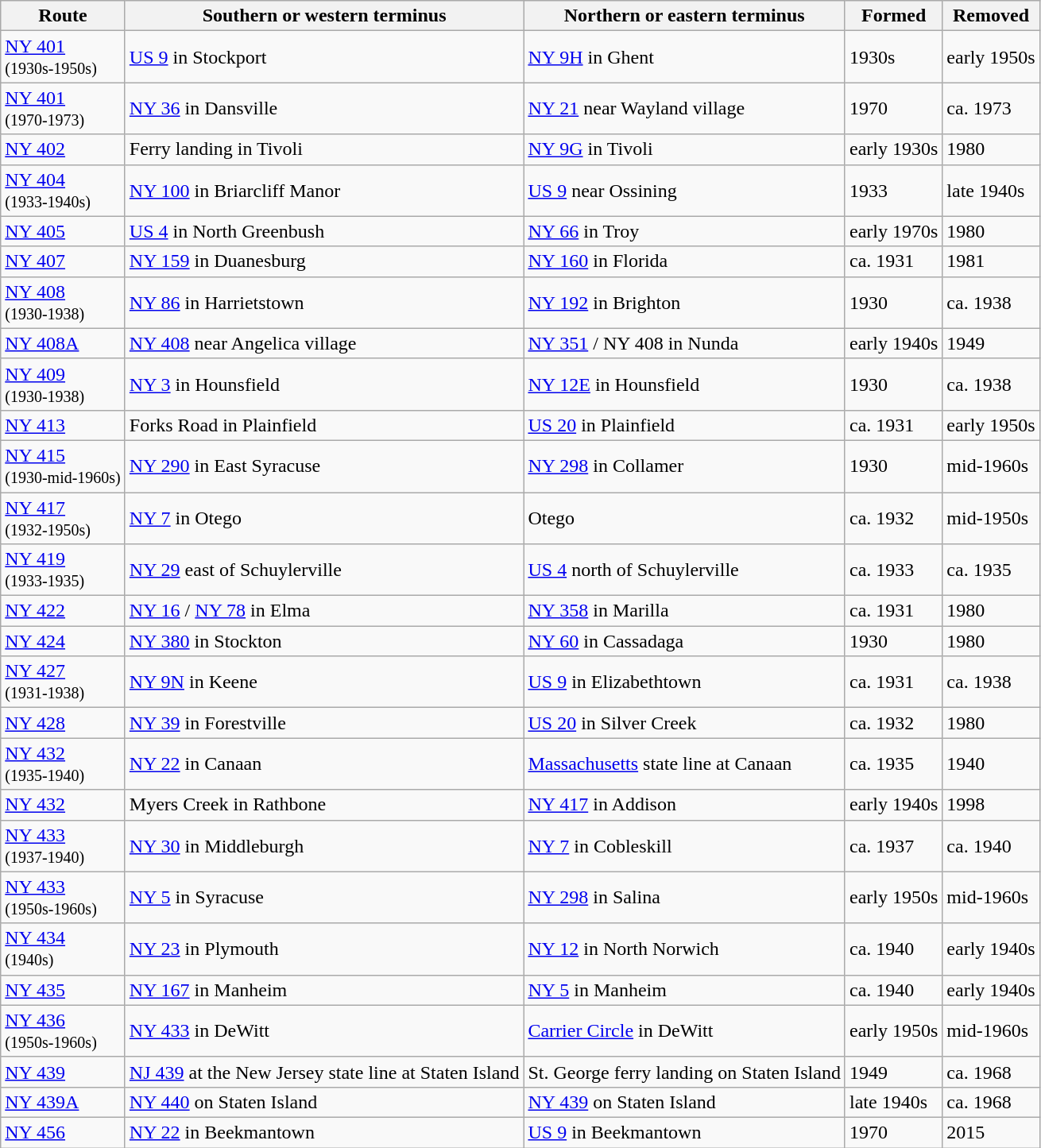<table class="wikitable">
<tr>
<th>Route</th>
<th>Southern or western terminus</th>
<th>Northern or eastern terminus</th>
<th>Formed</th>
<th>Removed</th>
</tr>
<tr>
<td> <a href='#'>NY 401</a><br><small>(1930s-1950s)</small></td>
<td><a href='#'>US 9</a> in Stockport</td>
<td><a href='#'>NY 9H</a> in Ghent</td>
<td>1930s</td>
<td>early 1950s</td>
</tr>
<tr>
<td> <a href='#'>NY 401</a><br><small>(1970-1973)</small></td>
<td><a href='#'>NY 36</a> in Dansville</td>
<td><a href='#'>NY 21</a> near Wayland village</td>
<td>1970</td>
<td>ca. 1973</td>
</tr>
<tr>
<td> <a href='#'>NY 402</a></td>
<td>Ferry landing in Tivoli</td>
<td><a href='#'>NY 9G</a> in Tivoli</td>
<td>early 1930s</td>
<td>1980</td>
</tr>
<tr>
<td><a href='#'>NY 404</a><br><small>(1933-1940s)</small></td>
<td><a href='#'>NY 100</a> in Briarcliff Manor</td>
<td><a href='#'>US 9</a> near Ossining</td>
<td>1933</td>
<td>late 1940s</td>
</tr>
<tr>
<td> <a href='#'>NY 405</a></td>
<td><a href='#'>US 4</a> in North Greenbush</td>
<td><a href='#'>NY 66</a> in Troy</td>
<td>early 1970s</td>
<td>1980</td>
</tr>
<tr>
<td> <a href='#'>NY 407</a></td>
<td><a href='#'>NY 159</a> in Duanesburg</td>
<td><a href='#'>NY 160</a> in Florida</td>
<td>ca. 1931</td>
<td>1981</td>
</tr>
<tr>
<td><a href='#'>NY 408</a><br><small>(1930-1938)</small></td>
<td><a href='#'>NY 86</a> in Harrietstown</td>
<td><a href='#'>NY 192</a> in Brighton</td>
<td>1930</td>
<td>ca. 1938</td>
</tr>
<tr>
<td><a href='#'>NY 408A</a></td>
<td><a href='#'>NY 408</a> near Angelica village</td>
<td><a href='#'>NY 351</a> / NY 408 in Nunda</td>
<td>early 1940s</td>
<td>1949</td>
</tr>
<tr>
<td><a href='#'>NY 409</a><br><small>(1930-1938)</small></td>
<td><a href='#'>NY 3</a> in Hounsfield</td>
<td><a href='#'>NY 12E</a> in Hounsfield</td>
<td>1930</td>
<td>ca. 1938</td>
</tr>
<tr>
<td> <a href='#'>NY 413</a></td>
<td>Forks Road in Plainfield</td>
<td><a href='#'>US 20</a> in Plainfield</td>
<td>ca. 1931</td>
<td>early 1950s</td>
</tr>
<tr>
<td> <a href='#'>NY 415</a><br><small>(1930-mid-1960s)</small></td>
<td><a href='#'>NY&nbsp;290</a> in East Syracuse</td>
<td><a href='#'>NY&nbsp;298</a> in Collamer</td>
<td>1930</td>
<td>mid-1960s</td>
</tr>
<tr>
<td><a href='#'>NY 417</a><br><small>(1932-1950s)</small></td>
<td><a href='#'>NY&nbsp;7</a> in Otego</td>
<td>Otego</td>
<td>ca. 1932</td>
<td>mid-1950s</td>
</tr>
<tr>
<td><a href='#'>NY 419</a><br><small>(1933-1935)</small></td>
<td><a href='#'>NY&nbsp;29</a> east of Schuylerville</td>
<td><a href='#'>US 4</a> north of Schuylerville</td>
<td>ca. 1933</td>
<td>ca. 1935</td>
</tr>
<tr>
<td> <a href='#'>NY 422</a></td>
<td><a href='#'>NY 16</a> / <a href='#'>NY 78</a> in Elma</td>
<td><a href='#'>NY 358</a> in Marilla</td>
<td>ca. 1931</td>
<td>1980</td>
</tr>
<tr>
<td> <a href='#'>NY 424</a></td>
<td><a href='#'>NY 380</a> in Stockton</td>
<td><a href='#'>NY 60</a> in Cassadaga</td>
<td>1930</td>
<td>1980</td>
</tr>
<tr>
<td> <a href='#'>NY 427</a><br><small>(1931-1938)</small></td>
<td><a href='#'>NY 9N</a> in Keene</td>
<td><a href='#'>US 9</a> in Elizabethtown</td>
<td>ca. 1931</td>
<td>ca. 1938</td>
</tr>
<tr>
<td> <a href='#'>NY 428</a></td>
<td><a href='#'>NY 39</a> in Forestville</td>
<td><a href='#'>US 20</a> in Silver Creek</td>
<td>ca. 1932</td>
<td>1980</td>
</tr>
<tr>
<td><a href='#'>NY 432</a><br><small>(1935-1940)</small></td>
<td><a href='#'>NY 22</a> in Canaan</td>
<td><a href='#'>Massachusetts</a> state line at Canaan</td>
<td>ca. 1935</td>
<td>1940</td>
</tr>
<tr>
<td> <a href='#'>NY 432</a></td>
<td>Myers Creek in Rathbone</td>
<td><a href='#'>NY 417</a> in Addison</td>
<td>early 1940s</td>
<td>1998</td>
</tr>
<tr>
<td><a href='#'>NY 433</a><br><small>(1937-1940)</small></td>
<td><a href='#'>NY 30</a> in Middleburgh</td>
<td><a href='#'>NY 7</a> in Cobleskill</td>
<td>ca. 1937</td>
<td>ca. 1940</td>
</tr>
<tr>
<td> <a href='#'>NY 433</a><br><small>(1950s-1960s)</small></td>
<td><a href='#'>NY 5</a> in Syracuse</td>
<td><a href='#'>NY 298</a> in Salina</td>
<td>early 1950s</td>
<td>mid-1960s</td>
</tr>
<tr>
<td><a href='#'>NY 434</a><br><small>(1940s)</small></td>
<td><a href='#'>NY&nbsp;23</a> in Plymouth</td>
<td><a href='#'>NY&nbsp;12</a> in North Norwich</td>
<td>ca. 1940</td>
<td>early 1940s</td>
</tr>
<tr>
<td><a href='#'>NY 435</a></td>
<td><a href='#'>NY&nbsp;167</a> in Manheim</td>
<td><a href='#'>NY&nbsp;5</a> in Manheim</td>
<td>ca. 1940</td>
<td>early 1940s</td>
</tr>
<tr>
<td> <a href='#'>NY 436</a><br><small>(1950s-1960s)</small></td>
<td><a href='#'>NY 433</a> in DeWitt</td>
<td><a href='#'>Carrier Circle</a> in DeWitt</td>
<td>early 1950s</td>
<td>mid-1960s</td>
</tr>
<tr>
<td> <a href='#'>NY 439</a></td>
<td><a href='#'>NJ 439</a> at the New Jersey state line at Staten Island</td>
<td>St. George ferry landing on Staten Island</td>
<td>1949</td>
<td>ca. 1968</td>
</tr>
<tr>
<td> <a href='#'>NY 439A</a></td>
<td><a href='#'>NY 440</a> on Staten Island</td>
<td><a href='#'>NY 439</a> on Staten Island</td>
<td>late 1940s</td>
<td>ca. 1968</td>
</tr>
<tr>
<td> <a href='#'>NY 456</a></td>
<td><a href='#'>NY 22</a> in Beekmantown</td>
<td><a href='#'>US 9</a> in Beekmantown</td>
<td>1970</td>
<td>2015</td>
</tr>
</table>
